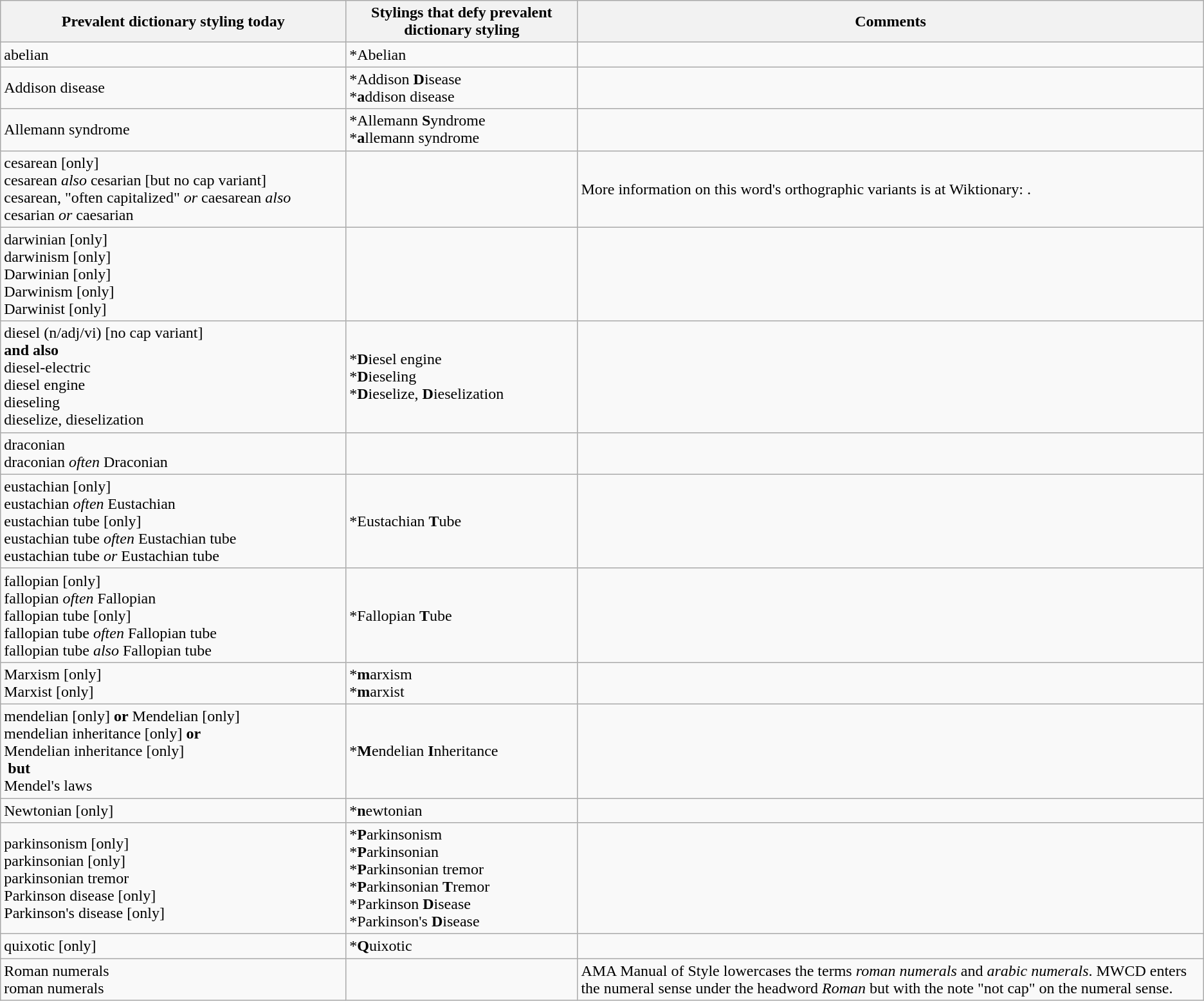<table class="wikitable">
<tr>
<th>Prevalent dictionary styling today</th>
<th>Stylings that defy prevalent dictionary styling</th>
<th>Comments</th>
</tr>
<tr>
<td>abelian</td>
<td>*Abelian</td>
<td> </td>
</tr>
<tr>
<td>Addison disease</td>
<td>*Addison <strong>D</strong>isease<br>*<strong>a</strong>ddison disease</td>
<td> </td>
</tr>
<tr>
<td>Allemann syndrome</td>
<td>*Allemann <strong>S</strong>yndrome<br>*<strong>a</strong>llemann syndrome</td>
<td> </td>
</tr>
<tr>
<td>cesarean [only]<br>cesarean <em>also</em> cesarian [but no cap variant]<br>cesarean, "often capitalized" <em>or</em> caesarean <em>also</em> cesarian <em>or</em> caesarian</td>
<td> </td>
<td>More information on this word's orthographic variants is at Wiktionary: .</td>
</tr>
<tr>
<td>darwinian [only]<br>darwinism [only]<br>Darwinian [only]<br>Darwinism [only]<br>Darwinist [only]</td>
<td> </td>
<td> </td>
</tr>
<tr>
<td>diesel (n/adj/vi) [no cap variant]<br><strong>and also</strong><br>diesel-electric<br>diesel engine<br>dieseling<br>dieselize, dieselization</td>
<td>*<strong>D</strong>iesel engine<br>*<strong>D</strong>ieseling<br>*<strong>D</strong>ieselize, <strong>D</strong>ieselization</td>
<td> </td>
</tr>
<tr>
<td>draconian<br>draconian <em>often</em> Draconian</td>
<td> </td>
<td> </td>
</tr>
<tr>
<td>eustachian [only]<br>eustachian <em>often</em> Eustachian<br>eustachian tube [only]<br>eustachian tube <em>often</em> Eustachian tube<br>eustachian tube <em>or</em> Eustachian tube</td>
<td>*Eustachian <strong>T</strong>ube</td>
<td> </td>
</tr>
<tr>
<td>fallopian [only]<br>fallopian <em>often</em> Fallopian<br>fallopian tube [only]<br>fallopian tube <em>often</em> Fallopian tube<br>fallopian tube <em>also</em> Fallopian tube</td>
<td>*Fallopian <strong>T</strong>ube</td>
<td> </td>
</tr>
<tr>
<td>Marxism [only]<br>Marxist [only]</td>
<td>*<strong>m</strong>arxism<br>*<strong>m</strong>arxist</td>
<td> </td>
</tr>
<tr>
<td>mendelian [only] <strong>or</strong> Mendelian [only]<br>mendelian inheritance [only] <strong>or</strong> Mendelian inheritance [only] <br> <strong>but</strong><br>Mendel's laws</td>
<td>*<strong>M</strong>endelian <strong>I</strong>nheritance</td>
<td> </td>
</tr>
<tr>
<td>Newtonian [only]</td>
<td>*<strong>n</strong>ewtonian</td>
<td> </td>
</tr>
<tr>
<td>parkinsonism [only]<br>parkinsonian [only]<br>parkinsonian tremor<br>Parkinson disease [only]<br>Parkinson's disease [only]</td>
<td>*<strong>P</strong>arkinsonism<br>*<strong>P</strong>arkinsonian<br>*<strong>P</strong>arkinsonian tremor<br>*<strong>P</strong>arkinsonian <strong>T</strong>remor<br>*Parkinson <strong>D</strong>isease<br>*Parkinson's <strong>D</strong>isease</td>
<td> </td>
</tr>
<tr>
<td>quixotic [only]</td>
<td>*<strong>Q</strong>uixotic</td>
<td> </td>
</tr>
<tr>
<td>Roman numerals<br>roman numerals</td>
<td> </td>
<td>AMA Manual of Style lowercases the terms <em>roman numerals</em> and <em>arabic numerals</em>. MWCD enters the numeral sense under the headword <em>Roman</em> but with the note "not cap" on the numeral sense.</td>
</tr>
</table>
